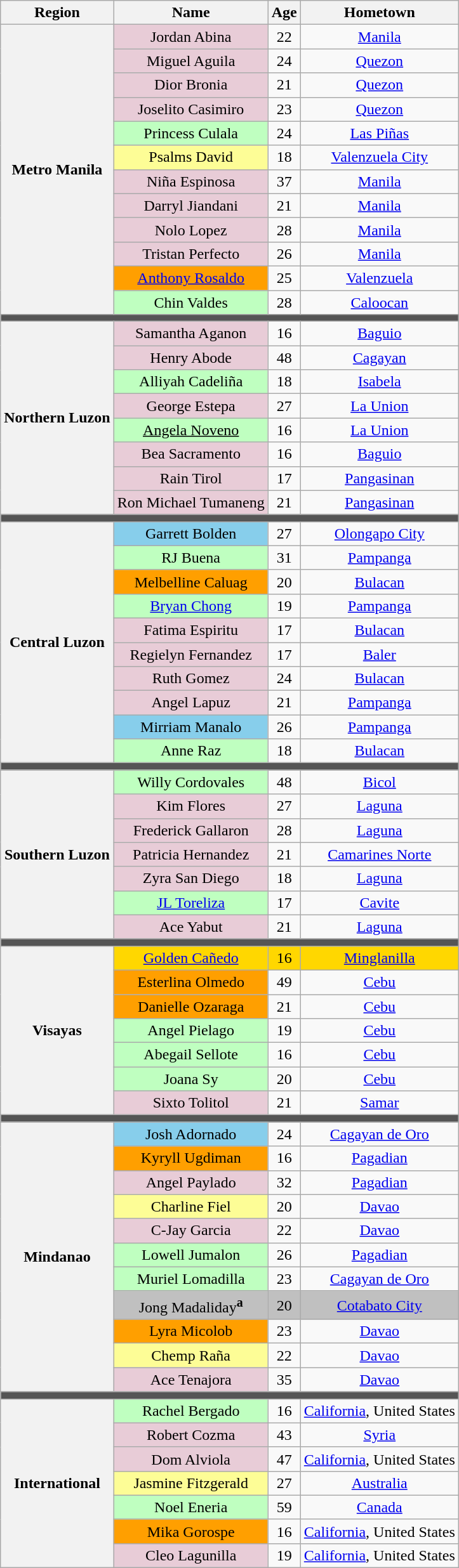<table class="wikitable plainrowheaders" style="text-align:center;">
<tr>
<th>Region</th>
<th>Name</th>
<th>Age</th>
<th>Hometown</th>
</tr>
<tr>
<th rowspan="12">Metro Manila</th>
<td style="background:#E8CCD7;">Jordan Abina</td>
<td>22</td>
<td><a href='#'>Manila</a></td>
</tr>
<tr>
<td style="background:#E8CCD7;">Miguel Aguila</td>
<td>24</td>
<td><a href='#'>Quezon</a></td>
</tr>
<tr>
<td style="background:#E8CCD7;">Dior Bronia</td>
<td>21</td>
<td><a href='#'>Quezon</a></td>
</tr>
<tr>
<td style="background:#E8CCD7;">Joselito Casimiro</td>
<td>23</td>
<td><a href='#'>Quezon</a></td>
</tr>
<tr>
<td style="background:#BFFFC0;">Princess Culala</td>
<td>24</td>
<td><a href='#'>Las Piñas</a></td>
</tr>
<tr>
<td style="background:#FDFD96;">Psalms David</td>
<td>18</td>
<td><a href='#'>Valenzuela City</a></td>
</tr>
<tr>
<td style="background:#E8CCD7;">Niña Espinosa</td>
<td>37</td>
<td><a href='#'>Manila</a></td>
</tr>
<tr>
<td style="background:#E8CCD7;">Darryl Jiandani</td>
<td>21</td>
<td><a href='#'>Manila</a></td>
</tr>
<tr>
<td style="background:#E8CCD7;">Nolo Lopez</td>
<td>28</td>
<td><a href='#'>Manila</a></td>
</tr>
<tr>
<td style="background:#E8CCD7;">Tristan Perfecto</td>
<td>26</td>
<td><a href='#'>Manila</a></td>
</tr>
<tr>
<td style="background:#FF9F00;"><a href='#'>Anthony Rosaldo</a></td>
<td>25</td>
<td><a href='#'>Valenzuela</a></td>
</tr>
<tr>
<td style="background:#BFFFC0;">Chin Valdes</td>
<td>28</td>
<td><a href='#'>Caloocan</a></td>
</tr>
<tr>
<td colspan="4" style="background:#555;"></td>
</tr>
<tr>
<th rowspan="8">Northern Luzon</th>
<td style="background:#E8CCD7;">Samantha Aganon</td>
<td>16</td>
<td><a href='#'>Baguio</a></td>
</tr>
<tr>
<td style="background:#E8CCD7;">Henry Abode</td>
<td>48</td>
<td><a href='#'>Cagayan</a></td>
</tr>
<tr>
<td style="background:#BFFFC0;">Alliyah Cadeliña</td>
<td>18</td>
<td><a href='#'>Isabela</a></td>
</tr>
<tr>
<td style="background:#E8CCD7;">George Estepa</td>
<td>27</td>
<td><a href='#'>La Union</a></td>
</tr>
<tr>
<td style="background:#BFFFC0;"><u>Angela Noveno</u></td>
<td>16</td>
<td><a href='#'>La Union</a></td>
</tr>
<tr>
<td style="background:#E8CCD7;">Bea Sacramento</td>
<td>16</td>
<td><a href='#'>Baguio</a></td>
</tr>
<tr>
<td style="background:#E8CCD7;">Rain Tirol</td>
<td>17</td>
<td><a href='#'>Pangasinan</a></td>
</tr>
<tr>
<td style="background:#E8CCD7;">Ron Michael Tumaneng</td>
<td>21</td>
<td><a href='#'>Pangasinan</a></td>
</tr>
<tr>
<td colspan="4" style="background:#555;"></td>
</tr>
<tr>
<th rowspan="10">Central Luzon</th>
<td style="background:skyblue;">Garrett Bolden</td>
<td>27</td>
<td><a href='#'>Olongapo City</a></td>
</tr>
<tr>
<td style="background:#BFFFC0;">RJ Buena</td>
<td>31</td>
<td><a href='#'>Pampanga</a></td>
</tr>
<tr>
<td style="background:#FF9F00;">Melbelline Caluag</td>
<td>20</td>
<td><a href='#'>Bulacan</a></td>
</tr>
<tr>
<td style="background:#BFFFC0;"><a href='#'>Bryan Chong</a></td>
<td>19</td>
<td><a href='#'>Pampanga</a></td>
</tr>
<tr>
<td style="background:#E8CCD7;">Fatima Espiritu</td>
<td>17</td>
<td><a href='#'>Bulacan</a></td>
</tr>
<tr>
<td style="background:#E8CCD7;">Regielyn Fernandez</td>
<td>17</td>
<td><a href='#'>Baler</a></td>
</tr>
<tr>
<td style="background:#E8CCD7;">Ruth Gomez</td>
<td>24</td>
<td><a href='#'>Bulacan</a></td>
</tr>
<tr>
<td style="background:#E8CCD7;">Angel Lapuz</td>
<td>21</td>
<td><a href='#'>Pampanga</a></td>
</tr>
<tr>
<td style="background:skyblue;">Mirriam Manalo</td>
<td>26</td>
<td><a href='#'>Pampanga</a></td>
</tr>
<tr>
<td style="background:#BFFFC0;">Anne Raz</td>
<td>18</td>
<td><a href='#'>Bulacan</a></td>
</tr>
<tr>
<td colspan="4" style="background:#555;"></td>
</tr>
<tr>
<th rowspan="7">Southern Luzon</th>
<td style="background:#BFFFC0;">Willy Cordovales</td>
<td>48</td>
<td><a href='#'>Bicol</a></td>
</tr>
<tr>
<td style="background:#E8CCD7;”">Kim Flores</td>
<td>27</td>
<td><a href='#'>Laguna</a></td>
</tr>
<tr>
<td style="background:#E8CCD7;">Frederick Gallaron</td>
<td>28</td>
<td><a href='#'>Laguna</a></td>
</tr>
<tr>
<td style="background:#E8CCD7;">Patricia Hernandez</td>
<td>21</td>
<td><a href='#'>Camarines Norte</a></td>
</tr>
<tr>
<td style="background:#E8CCD7;">Zyra San Diego</td>
<td>18</td>
<td><a href='#'>Laguna</a></td>
</tr>
<tr>
<td style="background:#BFFFC0;"><a href='#'>JL Toreliza</a></td>
<td>17</td>
<td><a href='#'>Cavite</a></td>
</tr>
<tr>
<td style="background:#E8CCD7;">Ace Yabut</td>
<td>21</td>
<td><a href='#'>Laguna</a></td>
</tr>
<tr>
<td colspan="4" style="background:#555;"></td>
</tr>
<tr>
<th rowspan="7">Visayas</th>
<td style="background:gold;"><a href='#'>Golden Cañedo</a></td>
<td style="background:gold;">16</td>
<td style="background:gold;"><a href='#'>Minglanilla</a></td>
</tr>
<tr>
<td style="background:#FF9F00;">Esterlina Olmedo</td>
<td>49</td>
<td><a href='#'>Cebu</a></td>
</tr>
<tr>
<td style="background:#FF9F00;">Danielle Ozaraga</td>
<td>21</td>
<td><a href='#'>Cebu</a></td>
</tr>
<tr>
<td style="background:#BFFFC0;">Angel Pielago</td>
<td>19</td>
<td><a href='#'>Cebu</a></td>
</tr>
<tr>
<td style="background:#BFFFC0;">Abegail Sellote</td>
<td>16</td>
<td><a href='#'>Cebu</a></td>
</tr>
<tr>
<td style="background:#BFFFC0;">Joana Sy</td>
<td>20</td>
<td><a href='#'>Cebu</a></td>
</tr>
<tr>
<td style="background:#E8CCD7;">Sixto Tolitol</td>
<td>21</td>
<td><a href='#'>Samar</a></td>
</tr>
<tr>
<td colspan="4" style="background:#555;"></td>
</tr>
<tr>
<th rowspan="11">Mindanao</th>
<td style="background:skyblue;">Josh Adornado</td>
<td>24</td>
<td><a href='#'>Cagayan de Oro</a></td>
</tr>
<tr>
<td style="background:#FF9F00;">Kyryll Ugdiman</td>
<td>16</td>
<td><a href='#'>Pagadian</a></td>
</tr>
<tr>
<td style="background:#E8CCD7;">Angel Paylado</td>
<td>32</td>
<td><a href='#'>Pagadian</a></td>
</tr>
<tr>
<td style="background:#FDFD96;">Charline Fiel</td>
<td>20</td>
<td><a href='#'>Davao</a></td>
</tr>
<tr>
<td style="background:#E8CCD7;">C-Jay Garcia</td>
<td>22</td>
<td><a href='#'>Davao</a></td>
</tr>
<tr>
<td style="background:#BFFFC0;">Lowell Jumalon</td>
<td>26</td>
<td><a href='#'>Pagadian</a></td>
</tr>
<tr>
<td style="background:#BFFFC0;">Muriel Lomadilla</td>
<td>23</td>
<td><a href='#'>Cagayan de Oro</a></td>
</tr>
<tr>
<td style="background:silver;">Jong Madaliday<sup><strong>a</strong></sup></td>
<td style="background:silver;">20</td>
<td style="background:silver;"><a href='#'>Cotabato City</a></td>
</tr>
<tr>
<td style="background:#FF9F00;">Lyra Micolob</td>
<td>23</td>
<td><a href='#'>Davao</a></td>
</tr>
<tr>
<td style="background:#FDFD96;">Chemp Raña</td>
<td>22</td>
<td><a href='#'>Davao</a></td>
</tr>
<tr>
<td style="background:#E8CCD7;">Ace Tenajora</td>
<td>35</td>
<td><a href='#'>Davao</a></td>
</tr>
<tr>
<td colspan="4" style="background:#555;"></td>
</tr>
<tr>
<th rowspan="7">International</th>
<td style="background:#BFFFC0;">Rachel Bergado</td>
<td>16</td>
<td><a href='#'>California</a>, United States</td>
</tr>
<tr>
<td style="background:#E8CCD7;">Robert Cozma</td>
<td>43</td>
<td><a href='#'>Syria</a></td>
</tr>
<tr>
<td style="background:#E8CCD7;">Dom Alviola</td>
<td>47</td>
<td><a href='#'>California</a>, United States</td>
</tr>
<tr>
<td style="background:#FDFD96;">Jasmine Fitzgerald</td>
<td>27</td>
<td><a href='#'>Australia</a></td>
</tr>
<tr>
<td style="background:#BFFFC0;">Noel Eneria</td>
<td>59</td>
<td><a href='#'>Canada</a></td>
</tr>
<tr>
<td style="background:#FF9F00;">Mika Gorospe</td>
<td>16</td>
<td><a href='#'>California</a>, United States</td>
</tr>
<tr>
<td style="background:#E8CCD7;">Cleo Lagunilla</td>
<td>19</td>
<td><a href='#'>California</a>, United States</td>
</tr>
</table>
